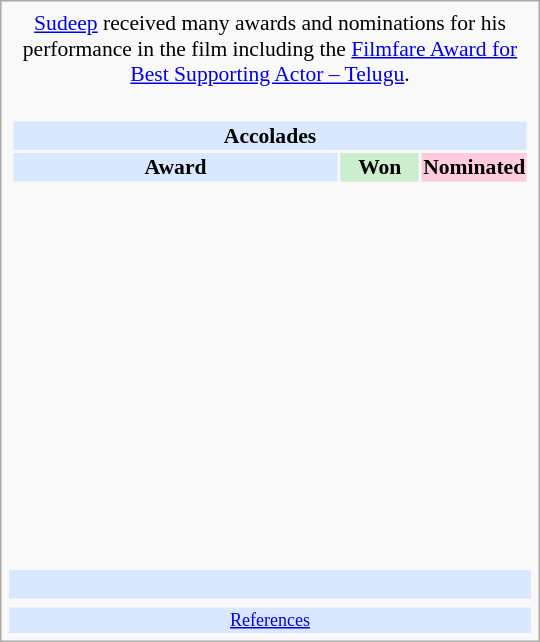<table class="infobox" style="width: 25em; text-align: left; font-size: 90%; vertical-align: middle;">
<tr>
<td colspan="3" style="text-align:center;"> <a href='#'>Sudeep</a> received many awards and nominations for his performance in the film including the <a href='#'>Filmfare Award for Best Supporting Actor – Telugu</a>.</td>
</tr>
<tr>
<td colspan=3><br><table class="collapsible collapsed" style="width:100%;">
<tr>
<th colspan="3" style="background:#d9e8ff; text-align:center;">Accolades</th>
</tr>
<tr style="background:#d9e8ff; text-align:center; text-align:center;">
<td><strong>Award</strong></td>
<td style="background:#cec; text-size:0.9em; width:50px;"><strong>Won</strong></td>
<td style="background:#fcd; text-size:0.9em; width:50px;"><strong>Nominated</strong></td>
</tr>
<tr>
<td style="text-align:center;"><br></td>
<td></td>
<td></td>
</tr>
<tr>
<td style="text-align:center;"><br></td>
<td></td>
<td></td>
</tr>
<tr>
<td style="text-align:center;"><br></td>
<td></td>
<td></td>
</tr>
<tr>
<td style="text-align:center;"><br></td>
<td></td>
<td></td>
</tr>
<tr>
<td style="text-align:center;"><br></td>
<td></td>
<td></td>
</tr>
<tr>
<td style="text-align:center;"><br></td>
<td></td>
<td></td>
</tr>
<tr>
<td style="text-align:center;"><br></td>
<td></td>
<td></td>
</tr>
<tr>
<td style="text-align:center;"><br></td>
<td></td>
<td></td>
</tr>
<tr>
<td style="text-align:center;"><br></td>
<td></td>
<td></td>
</tr>
<tr>
<td style="text-align:center;"><br></td>
<td></td>
<td></td>
</tr>
<tr>
<td style="text-align:center;"><br></td>
<td></td>
<td></td>
</tr>
<tr>
<td style="text-align:center;"><br></td>
<td></td>
<td></td>
</tr>
<tr>
</tr>
</table>
</td>
</tr>
<tr style="background:#d9e8ff;">
<td style="text-align:center;" colspan="3"><br></td>
</tr>
<tr>
<td></td>
<td></td>
<td></td>
</tr>
<tr style="background:#d9e8ff;">
<td colspan="3" style="font-size: smaller; text-align:center;"><a href='#'>References</a></td>
</tr>
</table>
